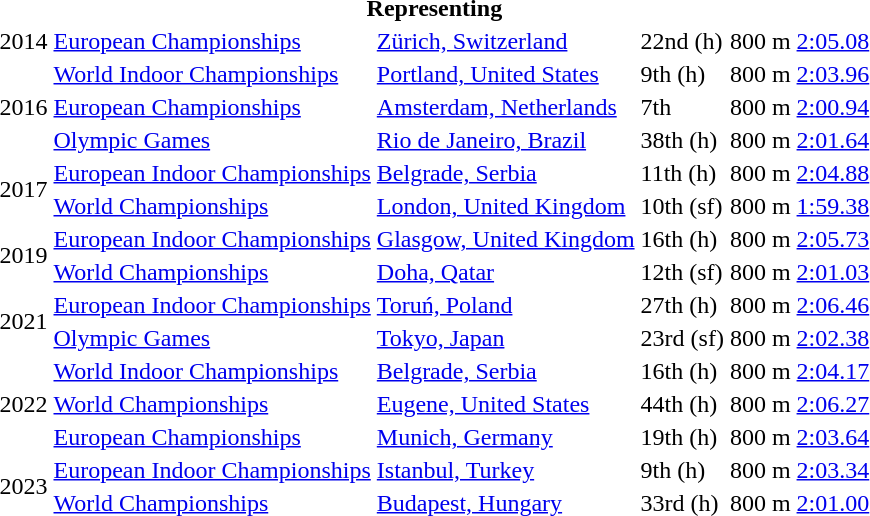<table>
<tr>
<th colspan="6">Representing </th>
</tr>
<tr>
<td>2014</td>
<td><a href='#'>European Championships</a></td>
<td><a href='#'>Zürich, Switzerland</a></td>
<td>22nd (h)</td>
<td>800 m</td>
<td><a href='#'>2:05.08</a></td>
</tr>
<tr>
<td rowspan=3>2016</td>
<td><a href='#'>World Indoor Championships</a></td>
<td><a href='#'>Portland, United States</a></td>
<td>9th (h)</td>
<td>800 m</td>
<td><a href='#'>2:03.96</a></td>
</tr>
<tr>
<td><a href='#'>European Championships</a></td>
<td><a href='#'>Amsterdam, Netherlands</a></td>
<td>7th</td>
<td>800 m</td>
<td><a href='#'>2:00.94</a></td>
</tr>
<tr>
<td><a href='#'>Olympic Games</a></td>
<td><a href='#'>Rio de Janeiro, Brazil</a></td>
<td>38th (h)</td>
<td>800 m</td>
<td><a href='#'>2:01.64</a></td>
</tr>
<tr>
<td rowspan=2>2017</td>
<td><a href='#'>European Indoor Championships</a></td>
<td><a href='#'>Belgrade, Serbia</a></td>
<td>11th (h)</td>
<td>800 m</td>
<td><a href='#'>2:04.88</a></td>
</tr>
<tr>
<td><a href='#'>World Championships</a></td>
<td><a href='#'>London, United Kingdom</a></td>
<td>10th (sf)</td>
<td>800 m</td>
<td><a href='#'>1:59.38</a></td>
</tr>
<tr>
<td rowspan=2>2019</td>
<td><a href='#'>European Indoor Championships</a></td>
<td><a href='#'>Glasgow, United Kingdom</a></td>
<td>16th (h)</td>
<td>800 m</td>
<td><a href='#'>2:05.73</a></td>
</tr>
<tr>
<td><a href='#'>World Championships</a></td>
<td><a href='#'>Doha, Qatar</a></td>
<td>12th (sf)</td>
<td>800 m</td>
<td><a href='#'>2:01.03</a></td>
</tr>
<tr>
<td rowspan=2>2021</td>
<td><a href='#'>European Indoor Championships</a></td>
<td><a href='#'>Toruń, Poland</a></td>
<td>27th (h)</td>
<td>800 m</td>
<td><a href='#'>2:06.46</a></td>
</tr>
<tr>
<td><a href='#'>Olympic Games</a></td>
<td><a href='#'>Tokyo, Japan</a></td>
<td>23rd (sf)</td>
<td>800 m</td>
<td><a href='#'>2:02.38</a></td>
</tr>
<tr>
<td rowspan=3>2022</td>
<td><a href='#'>World Indoor Championships</a></td>
<td><a href='#'>Belgrade, Serbia</a></td>
<td>16th (h)</td>
<td>800 m</td>
<td><a href='#'>2:04.17</a></td>
</tr>
<tr>
<td><a href='#'>World Championships</a></td>
<td><a href='#'>Eugene, United States</a></td>
<td>44th (h)</td>
<td>800 m</td>
<td><a href='#'>2:06.27</a></td>
</tr>
<tr>
<td><a href='#'>European Championships</a></td>
<td><a href='#'>Munich, Germany</a></td>
<td>19th (h)</td>
<td>800 m</td>
<td><a href='#'>2:03.64</a></td>
</tr>
<tr>
<td rowspan=2>2023</td>
<td><a href='#'>European Indoor Championships</a></td>
<td><a href='#'>Istanbul, Turkey</a></td>
<td>9th (h)</td>
<td>800 m</td>
<td><a href='#'>2:03.34</a></td>
</tr>
<tr>
<td><a href='#'>World Championships</a></td>
<td><a href='#'>Budapest, Hungary</a></td>
<td>33rd (h)</td>
<td>800 m</td>
<td><a href='#'>2:01.00</a></td>
</tr>
</table>
